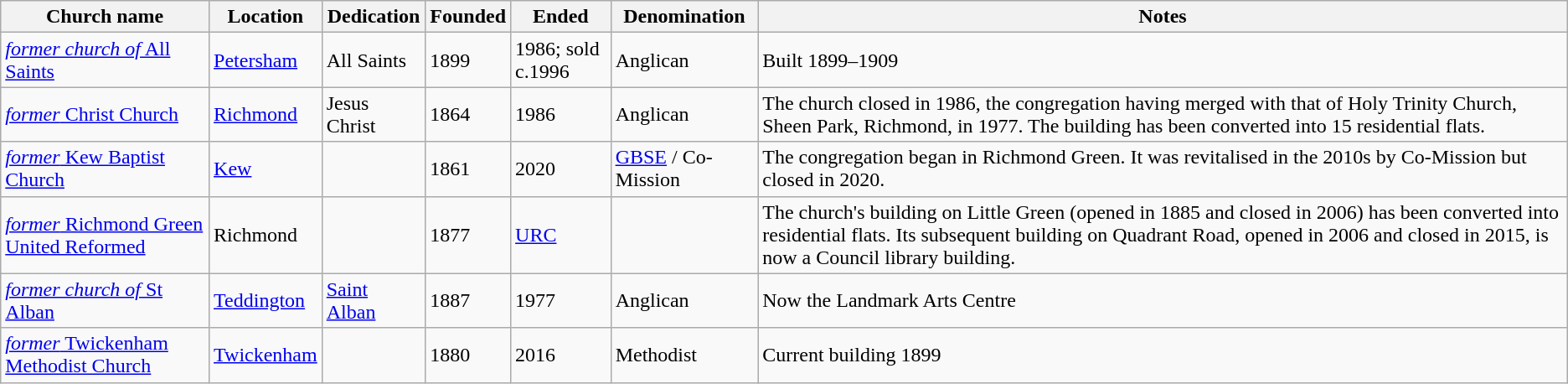<table class="wikitable sortable">
<tr>
<th>Church name</th>
<th>Location</th>
<th>Dedication</th>
<th>Founded</th>
<th>Ended</th>
<th>Denomination</th>
<th>Notes</th>
</tr>
<tr>
<td><a href='#'><em>former church of</em> All Saints</a></td>
<td><a href='#'>Petersham</a></td>
<td>All Saints</td>
<td>1899</td>
<td>1986; sold c.1996</td>
<td>Anglican</td>
<td>Built 1899–1909</td>
</tr>
<tr>
<td><a href='#'><em>former</em> Christ Church</a></td>
<td><a href='#'>Richmond</a></td>
<td>Jesus Christ</td>
<td>1864</td>
<td>1986</td>
<td>Anglican</td>
<td>The church closed in 1986, the congregation having merged with that of Holy Trinity Church, Sheen Park, Richmond, in 1977. The building has been converted into 15 residential flats.</td>
</tr>
<tr>
<td><a href='#'><em>former</em> Kew Baptist Church</a></td>
<td><a href='#'>Kew</a></td>
<td></td>
<td>1861</td>
<td>2020</td>
<td><a href='#'>GBSE</a> / Co-Mission</td>
<td>The congregation began in Richmond Green. It was revitalised in the 2010s by Co-Mission but closed in 2020.</td>
</tr>
<tr>
<td><a href='#'><em>former</em> Richmond Green United Reformed</a></td>
<td>Richmond</td>
<td></td>
<td>1877</td>
<td><a href='#'>URC</a></td>
<td></td>
<td>The church's building on Little Green (opened in 1885 and closed in 2006) has been converted into residential flats. Its subsequent building on Quadrant Road, opened in 2006 and closed in 2015, is now a Council library building.</td>
</tr>
<tr>
<td><a href='#'><em>former church of</em> St Alban</a></td>
<td><a href='#'>Teddington</a></td>
<td><a href='#'>Saint Alban</a></td>
<td>1887</td>
<td>1977</td>
<td>Anglican</td>
<td>Now the Landmark Arts Centre </td>
</tr>
<tr>
<td><a href='#'><em>former</em> Twickenham Methodist Church</a></td>
<td><a href='#'>Twickenham</a></td>
<td></td>
<td>1880</td>
<td>2016</td>
<td>Methodist</td>
<td>Current building 1899</td>
</tr>
</table>
